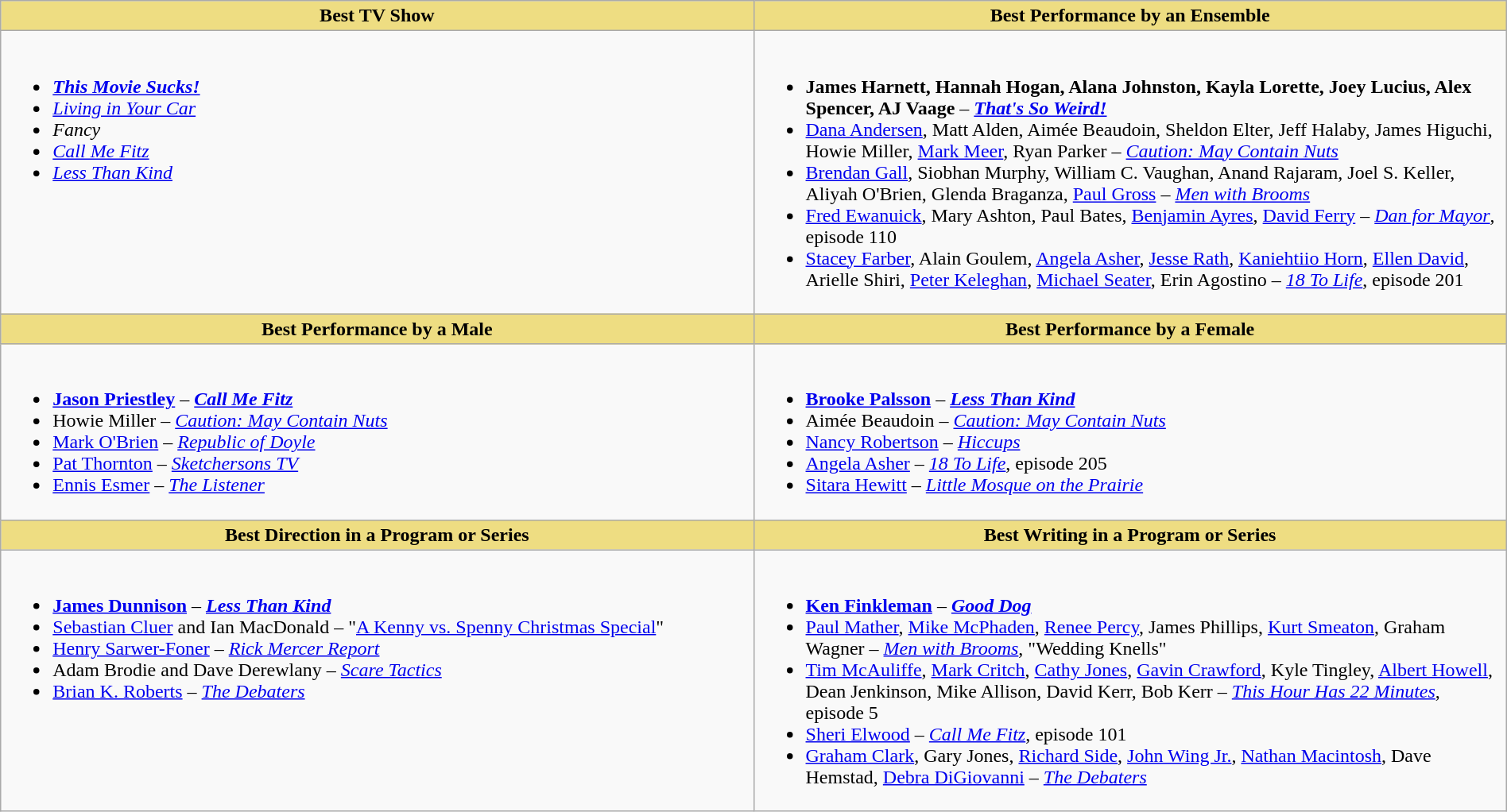<table class="wikitable" style="width:100%">
<tr>
<th style="background:#EEDD82; width:50%">Best TV Show</th>
<th style="background:#EEDD82; width:50%">Best Performance by an Ensemble</th>
</tr>
<tr>
<td valign="top"><br><ul><li> <strong><em><a href='#'>This Movie Sucks!</a></em></strong></li><li><em><a href='#'>Living in Your Car</a></em></li><li><em>Fancy</em></li><li><em><a href='#'>Call Me Fitz</a></em></li><li><em><a href='#'>Less Than Kind</a></em></li></ul></td>
<td valign="top"><br><ul><li> <strong>James Harnett, Hannah Hogan, Alana Johnston, Kayla Lorette, Joey Lucius, Alex Spencer, AJ Vaage</strong> – <strong><em><a href='#'>That's So Weird!</a></em></strong></li><li><a href='#'>Dana Andersen</a>, Matt Alden, Aimée Beaudoin, Sheldon Elter, Jeff Halaby, James Higuchi, Howie Miller, <a href='#'>Mark Meer</a>, Ryan Parker – <em><a href='#'>Caution: May Contain Nuts</a></em></li><li><a href='#'>Brendan Gall</a>, Siobhan Murphy, William C. Vaughan, Anand Rajaram, Joel S. Keller, Aliyah O'Brien, Glenda Braganza, <a href='#'>Paul Gross</a> – <em><a href='#'>Men with Brooms</a></em></li><li><a href='#'>Fred Ewanuick</a>, Mary Ashton, Paul Bates, <a href='#'>Benjamin Ayres</a>, <a href='#'>David Ferry</a> – <em><a href='#'>Dan for Mayor</a></em>, episode 110</li><li><a href='#'>Stacey Farber</a>, Alain Goulem, <a href='#'>Angela Asher</a>, <a href='#'>Jesse Rath</a>, <a href='#'>Kaniehtiio Horn</a>, <a href='#'>Ellen David</a>, Arielle Shiri, <a href='#'>Peter Keleghan</a>, <a href='#'>Michael Seater</a>, Erin Agostino – <em><a href='#'>18 To Life</a></em>, episode 201</li></ul></td>
</tr>
<tr>
<th style="background:#EEDD82; width:50%">Best Performance by a Male</th>
<th style="background:#EEDD82; width:50%">Best Performance by a Female</th>
</tr>
<tr>
<td valign="top"><br><ul><li> <strong><a href='#'>Jason Priestley</a></strong> – <strong><em><a href='#'>Call Me Fitz</a></em></strong></li><li>Howie Miller – <em><a href='#'>Caution: May Contain Nuts</a></em></li><li><a href='#'>Mark O'Brien</a> – <em><a href='#'>Republic of Doyle</a></em></li><li><a href='#'>Pat Thornton</a> – <em><a href='#'>Sketchersons TV</a></em></li><li><a href='#'>Ennis Esmer</a> – <em><a href='#'>The Listener</a></em></li></ul></td>
<td valign="top"><br><ul><li> <strong><a href='#'>Brooke Palsson</a></strong> – <strong><em><a href='#'>Less Than Kind</a></em></strong></li><li>Aimée Beaudoin – <em><a href='#'>Caution: May Contain Nuts</a></em></li><li><a href='#'>Nancy Robertson</a> – <em><a href='#'>Hiccups</a></em></li><li><a href='#'>Angela Asher</a> – <em><a href='#'>18 To Life</a></em>, episode 205</li><li><a href='#'>Sitara Hewitt</a> – <em><a href='#'>Little Mosque on the Prairie</a></em></li></ul></td>
</tr>
<tr>
<th style="background:#EEDD82; width:50%">Best Direction in a Program or Series</th>
<th style="background:#EEDD82; width:50%">Best Writing in a Program or Series</th>
</tr>
<tr>
<td valign="top"><br><ul><li> <strong><a href='#'>James Dunnison</a></strong> – <strong><em><a href='#'>Less Than Kind</a></em></strong></li><li><a href='#'>Sebastian Cluer</a> and Ian MacDonald – "<a href='#'>A Kenny vs. Spenny Christmas Special</a>"</li><li><a href='#'>Henry Sarwer-Foner</a> – <em><a href='#'>Rick Mercer Report</a></em></li><li>Adam Brodie and Dave Derewlany – <em><a href='#'>Scare Tactics</a></em></li><li><a href='#'>Brian K. Roberts</a> – <em><a href='#'>The Debaters</a></em></li></ul></td>
<td valign="top"><br><ul><li> <strong><a href='#'>Ken Finkleman</a></strong> – <strong><em><a href='#'>Good Dog</a></em></strong></li><li><a href='#'>Paul Mather</a>, <a href='#'>Mike McPhaden</a>, <a href='#'>Renee Percy</a>, James Phillips, <a href='#'>Kurt Smeaton</a>, Graham Wagner – <em><a href='#'>Men with Brooms</a></em>, "Wedding Knells"</li><li><a href='#'>Tim McAuliffe</a>, <a href='#'>Mark Critch</a>, <a href='#'>Cathy Jones</a>, <a href='#'>Gavin Crawford</a>, Kyle Tingley, <a href='#'>Albert Howell</a>, Dean Jenkinson, Mike Allison, David Kerr, Bob Kerr – <em><a href='#'>This Hour Has 22 Minutes</a></em>, episode 5</li><li><a href='#'>Sheri Elwood</a> – <em><a href='#'>Call Me Fitz</a></em>, episode 101</li><li><a href='#'>Graham Clark</a>, Gary Jones, <a href='#'>Richard Side</a>, <a href='#'>John Wing Jr.</a>, <a href='#'>Nathan Macintosh</a>, Dave Hemstad, <a href='#'>Debra DiGiovanni</a> – <em><a href='#'>The Debaters</a></em></li></ul></td>
</tr>
</table>
